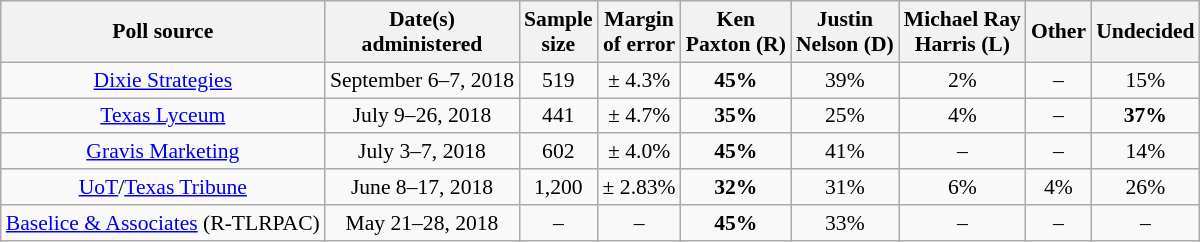<table class="wikitable" style="font-size:90%;text-align:center;">
<tr>
<th>Poll source</th>
<th>Date(s)<br>administered</th>
<th>Sample<br>size</th>
<th>Margin<br>of error</th>
<th>Ken<br>Paxton (R)</th>
<th>Justin<br>Nelson (D)</th>
<th>Michael Ray<br>Harris (L)</th>
<th>Other</th>
<th>Undecided</th>
</tr>
<tr>
<td><a href='#'>Dixie Strategies</a></td>
<td align="center">September 6–7, 2018</td>
<td align="center">519</td>
<td align="center">± 4.3%</td>
<td><strong>45%</strong></td>
<td align="center">39%</td>
<td align="center">2%</td>
<td align="center">–</td>
<td align="center">15%</td>
</tr>
<tr>
<td><a href='#'>Texas Lyceum</a></td>
<td align="center">July 9–26, 2018</td>
<td align="center">441</td>
<td align="center">± 4.7%</td>
<td><strong>35%</strong></td>
<td align="center">25%</td>
<td align="center">4%</td>
<td align="center">–</td>
<td><strong>37%</strong></td>
</tr>
<tr>
<td><a href='#'>Gravis Marketing</a></td>
<td align="center">July 3–7, 2018</td>
<td align="center">602</td>
<td align="center">± 4.0%</td>
<td><strong>45%</strong></td>
<td align="center">41%</td>
<td align="center">–</td>
<td align="center">–</td>
<td align="center">14%</td>
</tr>
<tr>
<td><a href='#'>UoT</a>/<a href='#'>Texas Tribune</a></td>
<td align="center">June 8–17, 2018</td>
<td align="center">1,200</td>
<td align="center">± 2.83%</td>
<td><strong>32%</strong></td>
<td align="center">31%</td>
<td align="center">6%</td>
<td align="center">4%</td>
<td align="center">26%</td>
</tr>
<tr>
<td><a href='#'>Baselice & Associates</a> (R-TLRPAC)</td>
<td align="center">May 21–28, 2018</td>
<td align="center">–</td>
<td align="center">–</td>
<td><strong>45%</strong></td>
<td align="center">33%</td>
<td align="center">–</td>
<td align="center">–</td>
<td align="center">–</td>
</tr>
</table>
